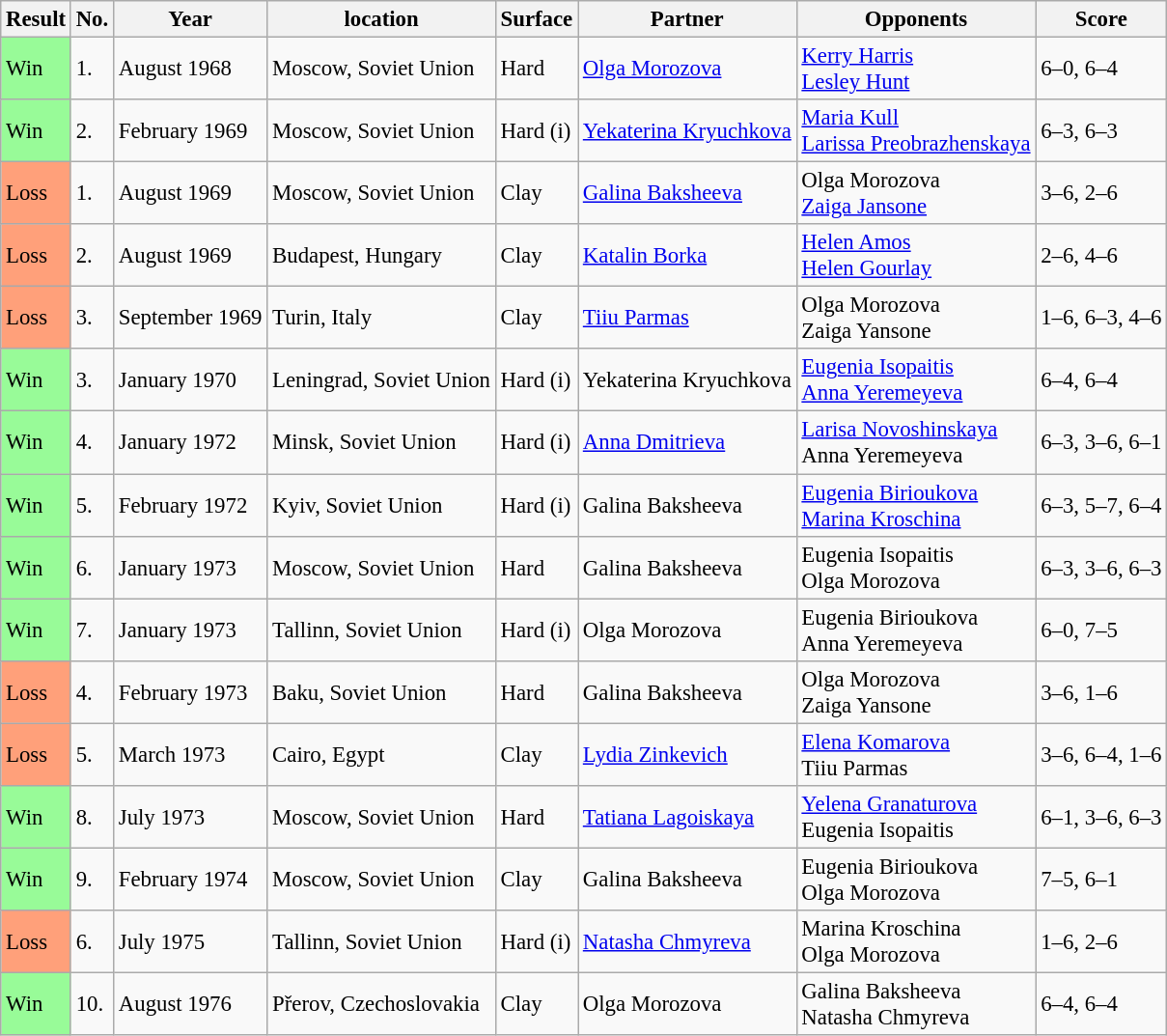<table class="sortable wikitable" style="font-size:95%">
<tr>
<th>Result</th>
<th>No.</th>
<th>Year</th>
<th>location</th>
<th>Surface</th>
<th>Partner</th>
<th>Opponents</th>
<th>Score</th>
</tr>
<tr>
<td style="background:#98fb98;">Win</td>
<td>1.</td>
<td>August 1968</td>
<td>Moscow, Soviet Union</td>
<td>Hard</td>
<td> <a href='#'>Olga Morozova</a></td>
<td> <a href='#'>Kerry Harris</a><br>  <a href='#'>Lesley Hunt</a></td>
<td>6–0, 6–4</td>
</tr>
<tr>
<td style="background:#98fb98;">Win</td>
<td>2.</td>
<td>February 1969</td>
<td>Moscow, Soviet Union</td>
<td>Hard (i)</td>
<td> <a href='#'>Yekaterina Kryuchkova</a></td>
<td> <a href='#'>Maria Kull</a> <br>  <a href='#'>Larissa Preobrazhenskaya</a></td>
<td>6–3, 6–3</td>
</tr>
<tr>
<td style="background:#ffa07a;">Loss</td>
<td>1.</td>
<td>August 1969</td>
<td>Moscow, Soviet Union</td>
<td>Clay</td>
<td> <a href='#'>Galina Baksheeva</a></td>
<td> Olga Morozova<br>  <a href='#'>Zaiga Jansone</a></td>
<td>3–6, 2–6</td>
</tr>
<tr>
<td style="background:#ffa07a;">Loss</td>
<td>2.</td>
<td>August 1969</td>
<td>Budapest, Hungary</td>
<td>Clay</td>
<td> <a href='#'>Katalin Borka</a></td>
<td> <a href='#'>Helen Amos</a><br>  <a href='#'>Helen Gourlay</a></td>
<td>2–6, 4–6</td>
</tr>
<tr>
<td style="background:#ffa07a;">Loss</td>
<td>3.</td>
<td>September 1969</td>
<td>Turin, Italy</td>
<td>Clay</td>
<td> <a href='#'>Tiiu Parmas</a></td>
<td> Olga Morozova<br>  Zaiga Yansone</td>
<td>1–6, 6–3, 4–6</td>
</tr>
<tr>
<td style="background:#98fb98;">Win</td>
<td>3.</td>
<td>January 1970</td>
<td>Leningrad, Soviet Union</td>
<td>Hard (i)</td>
<td> Yekaterina Kryuchkova</td>
<td> <a href='#'>Eugenia Isopaitis</a><br>  <a href='#'>Anna Yeremeyeva</a></td>
<td>6–4, 6–4</td>
</tr>
<tr>
<td style="background:#98fb98;">Win</td>
<td>4.</td>
<td>January 1972</td>
<td>Minsk, Soviet Union</td>
<td>Hard (i)</td>
<td> <a href='#'>Anna Dmitrieva</a></td>
<td> <a href='#'>Larisa Novoshinskaya</a><br>  Anna Yeremeyeva</td>
<td>6–3, 3–6, 6–1</td>
</tr>
<tr>
<td style="background:#98fb98;">Win</td>
<td>5.</td>
<td>February 1972</td>
<td>Kyiv, Soviet Union</td>
<td>Hard (i)</td>
<td> Galina Baksheeva</td>
<td> <a href='#'>Eugenia Birioukova</a><br>  <a href='#'>Marina Kroschina</a></td>
<td>6–3, 5–7, 6–4</td>
</tr>
<tr>
<td style="background:#98fb98;">Win</td>
<td>6.</td>
<td>January 1973</td>
<td>Moscow, Soviet Union</td>
<td>Hard</td>
<td> Galina Baksheeva</td>
<td> Eugenia Isopaitis<br>  Olga Morozova</td>
<td>6–3, 3–6, 6–3</td>
</tr>
<tr>
<td style="background:#98fb98;">Win</td>
<td>7.</td>
<td>January 1973</td>
<td>Tallinn, Soviet Union</td>
<td>Hard (i)</td>
<td> Olga Morozova</td>
<td> Eugenia Birioukova<br>  Anna Yeremeyeva</td>
<td>6–0, 7–5</td>
</tr>
<tr>
<td style="background:#ffa07a;">Loss</td>
<td>4.</td>
<td>February 1973</td>
<td>Baku, Soviet Union</td>
<td>Hard</td>
<td> Galina Baksheeva</td>
<td> Olga Morozova<br>  Zaiga Yansone</td>
<td>3–6, 1–6</td>
</tr>
<tr>
<td style="background:#ffa07a;">Loss</td>
<td>5.</td>
<td>March 1973</td>
<td>Cairo, Egypt</td>
<td>Clay</td>
<td> <a href='#'>Lydia Zinkevich</a></td>
<td> <a href='#'>Elena Komarova</a><br>  Tiiu Parmas</td>
<td>3–6, 6–4, 1–6</td>
</tr>
<tr>
<td style="background:#98fb98;">Win</td>
<td>8.</td>
<td>July 1973</td>
<td>Moscow, Soviet Union</td>
<td>Hard</td>
<td> <a href='#'>Tatiana Lagoiskaya</a></td>
<td> <a href='#'>Yelena Granaturova</a><br>  Eugenia Isopaitis</td>
<td>6–1, 3–6, 6–3</td>
</tr>
<tr>
<td style="background:#98fb98;">Win</td>
<td>9.</td>
<td>February 1974</td>
<td>Moscow, Soviet Union</td>
<td>Clay</td>
<td> Galina Baksheeva</td>
<td> Eugenia Birioukova<br>  Olga Morozova</td>
<td>7–5, 6–1</td>
</tr>
<tr>
<td style="background:#ffa07a;">Loss</td>
<td>6.</td>
<td>July 1975</td>
<td>Tallinn, Soviet Union</td>
<td>Hard (i)</td>
<td> <a href='#'>Natasha Chmyreva</a></td>
<td> Marina Kroschina<br>  Olga Morozova</td>
<td>1–6, 2–6</td>
</tr>
<tr>
<td style="background:#98fb98;">Win</td>
<td>10.</td>
<td>August 1976</td>
<td>Přerov, Czechoslovakia</td>
<td>Clay</td>
<td> Olga Morozova</td>
<td> Galina Baksheeva<br>  Natasha Chmyreva</td>
<td>6–4, 6–4</td>
</tr>
</table>
